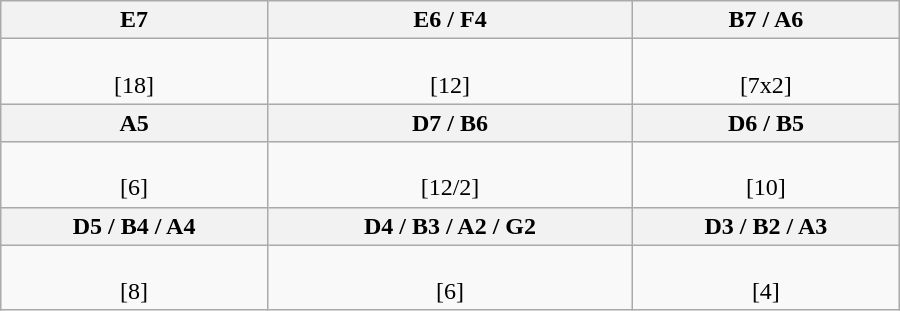<table class=wikitable width=600>
<tr>
<th>E7</th>
<th>E6 / F4</th>
<th>B7 / A6</th>
</tr>
<tr valign=top align=center>
<td><br>[18]</td>
<td><br>[12]</td>
<td><br>[7x2]</td>
</tr>
<tr>
<th>A5</th>
<th>D7 / B6</th>
<th>D6 / B5</th>
</tr>
<tr valign=top align=center>
<td><br>[6]</td>
<td><br>[12/2]</td>
<td><br>[10]</td>
</tr>
<tr>
<th>D5 / B4 / A4</th>
<th>D4 / B3 / A2 / G2</th>
<th>D3 / B2 / A3</th>
</tr>
<tr valign=top align=center>
<td><br>[8]</td>
<td><br>[6]</td>
<td><br>[4]</td>
</tr>
</table>
